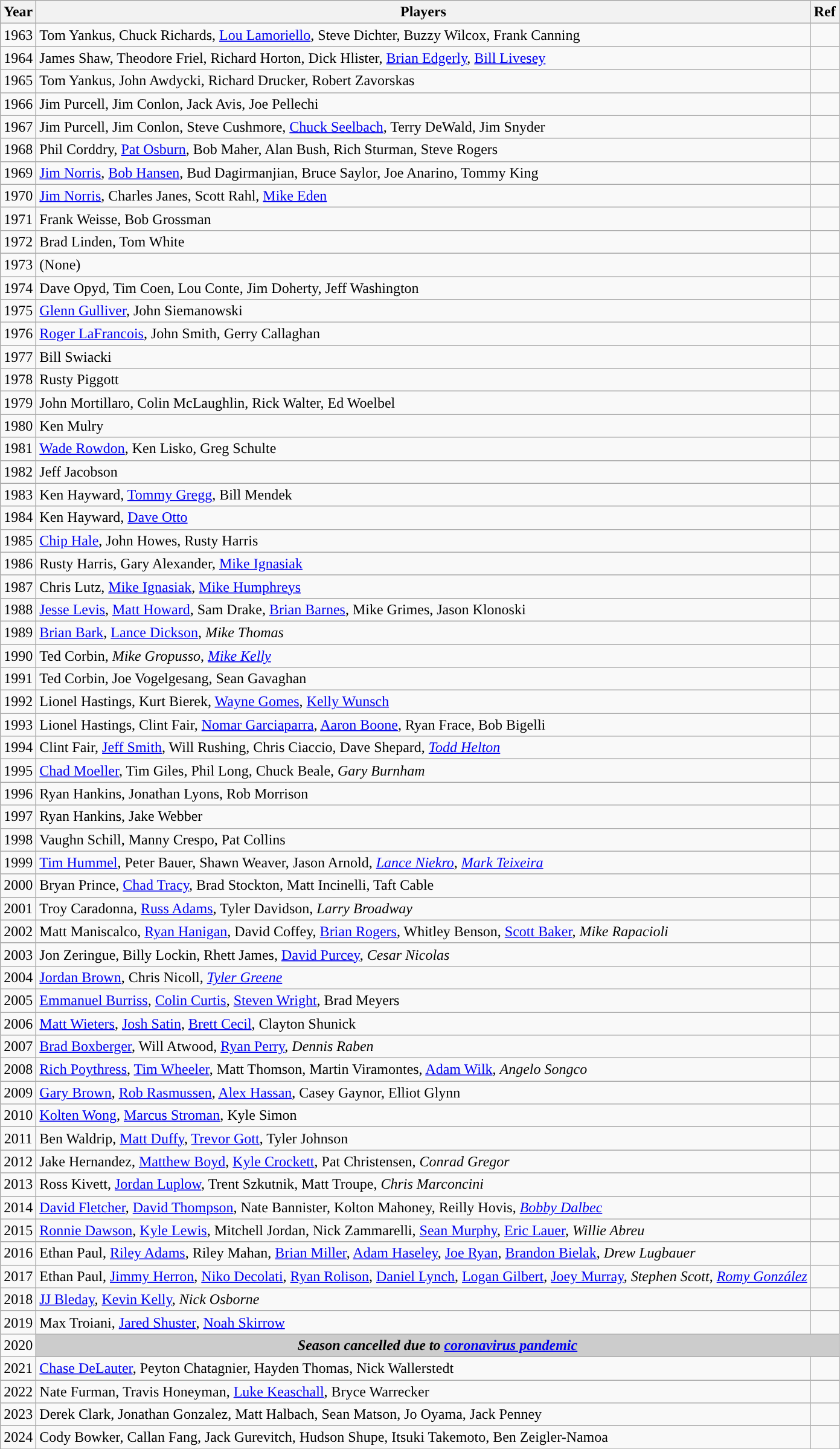<table class="wikitable" style="text-align:center">
<tr>
<th scope="col">Year</th>
<th scope="col">Players</th>
<th scope="col">Ref</th>
</tr>
<tr>
<td>1963</td>
<td style="text-align:left">Tom Yankus, Chuck Richards, <a href='#'>Lou Lamoriello</a>, Steve Dichter, Buzzy Wilcox, Frank Canning</td>
<td></td>
</tr>
<tr>
<td>1964</td>
<td style="text-align:left">James Shaw, Theodore Friel, Richard Horton, Dick Hlister, <a href='#'>Brian Edgerly</a>, <a href='#'>Bill Livesey</a></td>
<td></td>
</tr>
<tr>
<td>1965</td>
<td style="text-align:left">Tom Yankus, John Awdycki, Richard Drucker, Robert Zavorskas</td>
<td></td>
</tr>
<tr>
<td>1966</td>
<td style="text-align:left">Jim Purcell, Jim Conlon, Jack Avis, Joe Pellechi</td>
<td></td>
</tr>
<tr>
<td>1967</td>
<td style="text-align:left">Jim Purcell, Jim Conlon, Steve Cushmore, <a href='#'>Chuck Seelbach</a>, Terry DeWald, Jim Snyder</td>
<td></td>
</tr>
<tr>
<td>1968</td>
<td style="text-align:left">Phil Corddry, <a href='#'>Pat Osburn</a>, Bob Maher, Alan Bush, Rich Sturman, Steve Rogers</td>
<td></td>
</tr>
<tr>
<td>1969</td>
<td style="text-align:left"><a href='#'>Jim Norris</a>, <a href='#'>Bob Hansen</a>, Bud Dagirmanjian, Bruce Saylor, Joe Anarino, Tommy King</td>
<td></td>
</tr>
<tr>
<td>1970</td>
<td style="text-align:left"><a href='#'>Jim Norris</a>, Charles Janes, Scott Rahl, <a href='#'>Mike Eden</a></td>
<td></td>
</tr>
<tr>
<td>1971</td>
<td style="text-align:left">Frank Weisse, Bob Grossman</td>
<td></td>
</tr>
<tr>
<td>1972</td>
<td style="text-align:left">Brad Linden, Tom White</td>
<td></td>
</tr>
<tr>
<td>1973</td>
<td style="text-align:left">(None)</td>
<td></td>
</tr>
<tr>
<td>1974</td>
<td style="text-align:left">Dave Opyd, Tim Coen, Lou Conte, Jim Doherty, Jeff Washington</td>
<td></td>
</tr>
<tr>
<td>1975</td>
<td style="text-align:left"><a href='#'>Glenn Gulliver</a>, John Siemanowski</td>
<td></td>
</tr>
<tr>
<td>1976</td>
<td style="text-align:left"><a href='#'>Roger LaFrancois</a>, John Smith, Gerry Callaghan</td>
<td></td>
</tr>
<tr>
<td>1977</td>
<td style="text-align:left">Bill Swiacki</td>
<td></td>
</tr>
<tr>
<td>1978</td>
<td style="text-align:left">Rusty Piggott</td>
<td></td>
</tr>
<tr>
<td>1979</td>
<td style="text-align:left">John Mortillaro, Colin McLaughlin, Rick Walter, Ed Woelbel</td>
<td></td>
</tr>
<tr>
<td>1980</td>
<td style="text-align:left">Ken Mulry</td>
<td></td>
</tr>
<tr>
<td>1981</td>
<td style="text-align:left"><a href='#'>Wade Rowdon</a>, Ken Lisko, Greg Schulte</td>
<td></td>
</tr>
<tr>
<td>1982</td>
<td style="text-align:left">Jeff Jacobson</td>
<td></td>
</tr>
<tr>
<td>1983</td>
<td style="text-align:left">Ken Hayward, <a href='#'>Tommy Gregg</a>, Bill Mendek</td>
<td></td>
</tr>
<tr>
<td>1984</td>
<td style="text-align:left">Ken Hayward, <a href='#'>Dave Otto</a></td>
<td></td>
</tr>
<tr>
<td>1985</td>
<td style="text-align:left"><a href='#'>Chip Hale</a>, John Howes, Rusty Harris</td>
<td></td>
</tr>
<tr>
<td>1986</td>
<td style="text-align:left">Rusty Harris, Gary Alexander, <a href='#'>Mike Ignasiak</a></td>
<td></td>
</tr>
<tr>
<td>1987</td>
<td style="text-align:left">Chris Lutz, <a href='#'>Mike Ignasiak</a>, <a href='#'>Mike Humphreys</a></td>
<td></td>
</tr>
<tr>
<td>1988</td>
<td style="text-align:left"><a href='#'>Jesse Levis</a>, <a href='#'>Matt Howard</a>, Sam Drake, <a href='#'>Brian Barnes</a>, Mike Grimes, Jason Klonoski</td>
<td></td>
</tr>
<tr>
<td>1989</td>
<td style="text-align:left"><a href='#'>Brian Bark</a>, <a href='#'>Lance Dickson</a>, <em>Mike Thomas</em></td>
<td></td>
</tr>
<tr>
<td>1990</td>
<td style="text-align:left">Ted Corbin, <em>Mike Gropusso</em>, <em><a href='#'>Mike Kelly</a></em></td>
<td></td>
</tr>
<tr>
<td>1991</td>
<td style="text-align:left">Ted Corbin, Joe Vogelgesang, Sean Gavaghan</td>
<td></td>
</tr>
<tr>
<td>1992</td>
<td style="text-align:left">Lionel Hastings, Kurt Bierek, <a href='#'>Wayne Gomes</a>, <a href='#'>Kelly Wunsch</a></td>
<td></td>
</tr>
<tr>
<td>1993</td>
<td style="text-align:left">Lionel Hastings, Clint Fair, <a href='#'>Nomar Garciaparra</a>, <a href='#'>Aaron Boone</a>, Ryan Frace, Bob Bigelli</td>
<td></td>
</tr>
<tr>
<td>1994</td>
<td style="text-align:left">Clint Fair, <a href='#'>Jeff Smith</a>, Will Rushing, Chris Ciaccio, Dave Shepard, <em><a href='#'>Todd Helton</a></em></td>
<td></td>
</tr>
<tr>
<td>1995</td>
<td style="text-align:left"><a href='#'>Chad Moeller</a>, Tim Giles, Phil Long, Chuck Beale, <em>Gary Burnham</em></td>
<td></td>
</tr>
<tr>
<td>1996</td>
<td style="text-align:left">Ryan Hankins, Jonathan Lyons, Rob Morrison</td>
<td></td>
</tr>
<tr>
<td>1997</td>
<td style="text-align:left">Ryan Hankins, Jake Webber</td>
<td></td>
</tr>
<tr>
<td>1998</td>
<td style="text-align:left">Vaughn Schill, Manny Crespo, Pat Collins</td>
<td></td>
</tr>
<tr>
<td>1999</td>
<td style="text-align:left"><a href='#'>Tim Hummel</a>, Peter Bauer, Shawn Weaver, Jason Arnold, <em><a href='#'>Lance Niekro</a></em>, <em><a href='#'>Mark Teixeira</a></em></td>
<td></td>
</tr>
<tr>
<td>2000</td>
<td style="text-align:left">Bryan Prince, <a href='#'>Chad Tracy</a>, Brad Stockton, Matt Incinelli, Taft Cable</td>
<td></td>
</tr>
<tr>
<td>2001</td>
<td style="text-align:left">Troy Caradonna, <a href='#'>Russ Adams</a>, Tyler Davidson, <em>Larry Broadway</em></td>
<td></td>
</tr>
<tr>
<td>2002</td>
<td style="text-align:left">Matt Maniscalco, <a href='#'>Ryan Hanigan</a>, David Coffey, <a href='#'>Brian Rogers</a>, Whitley Benson, <a href='#'>Scott Baker</a>, <em>Mike Rapacioli</em></td>
<td></td>
</tr>
<tr>
<td>2003</td>
<td style="text-align:left">Jon Zeringue, Billy Lockin, Rhett James, <a href='#'>David Purcey</a>, <em>Cesar Nicolas</em></td>
<td></td>
</tr>
<tr>
<td>2004</td>
<td style="text-align:left"><a href='#'>Jordan Brown</a>, Chris Nicoll, <em><a href='#'>Tyler Greene</a></em></td>
<td></td>
</tr>
<tr>
<td>2005</td>
<td style="text-align:left"><a href='#'>Emmanuel Burriss</a>, <a href='#'>Colin Curtis</a>, <a href='#'>Steven Wright</a>, Brad Meyers</td>
<td></td>
</tr>
<tr>
<td>2006</td>
<td style="text-align:left"><a href='#'>Matt Wieters</a>, <a href='#'>Josh Satin</a>, <a href='#'>Brett Cecil</a>, Clayton Shunick</td>
<td></td>
</tr>
<tr>
<td>2007</td>
<td style="text-align:left"><a href='#'>Brad Boxberger</a>, Will Atwood, <a href='#'>Ryan Perry</a>, <em>Dennis Raben</em></td>
<td></td>
</tr>
<tr>
<td>2008</td>
<td style="text-align:left"><a href='#'>Rich Poythress</a>, <a href='#'>Tim Wheeler</a>, Matt Thomson, Martin Viramontes, <a href='#'>Adam Wilk</a>, <em>Angelo Songco</em></td>
<td></td>
</tr>
<tr>
<td>2009</td>
<td style="text-align:left"><a href='#'>Gary Brown</a>, <a href='#'>Rob Rasmussen</a>, <a href='#'>Alex Hassan</a>, Casey Gaynor, Elliot Glynn</td>
<td></td>
</tr>
<tr>
<td>2010</td>
<td style="text-align:left"><a href='#'>Kolten Wong</a>, <a href='#'>Marcus Stroman</a>, Kyle Simon</td>
<td></td>
</tr>
<tr>
<td>2011</td>
<td style="text-align:left">Ben Waldrip, <a href='#'>Matt Duffy</a>, <a href='#'>Trevor Gott</a>, Tyler Johnson</td>
<td></td>
</tr>
<tr>
<td>2012</td>
<td style="text-align:left">Jake Hernandez, <a href='#'>Matthew Boyd</a>, <a href='#'>Kyle Crockett</a>, Pat Christensen, <em>Conrad Gregor</em></td>
<td></td>
</tr>
<tr>
<td>2013</td>
<td style="text-align:left">Ross Kivett, <a href='#'>Jordan Luplow</a>, Trent Szkutnik, Matt Troupe, <em>Chris Marconcini</em></td>
<td></td>
</tr>
<tr>
<td>2014</td>
<td style="text-align:left"><a href='#'>David Fletcher</a>, <a href='#'>David Thompson</a>, Nate Bannister, Kolton Mahoney, Reilly Hovis, <em><a href='#'>Bobby Dalbec</a></em></td>
<td></td>
</tr>
<tr>
<td>2015</td>
<td style="text-align:left"><a href='#'>Ronnie Dawson</a>, <a href='#'>Kyle Lewis</a>, Mitchell Jordan, Nick Zammarelli, <a href='#'>Sean Murphy</a>, <a href='#'>Eric Lauer</a>, <em>Willie Abreu</em></td>
<td></td>
</tr>
<tr>
<td>2016</td>
<td style="text-align:left">Ethan Paul, <a href='#'>Riley Adams</a>, Riley Mahan, <a href='#'>Brian Miller</a>, <a href='#'>Adam Haseley</a>, <a href='#'>Joe Ryan</a>, <a href='#'>Brandon Bielak</a>, <em>Drew Lugbauer</em></td>
<td></td>
</tr>
<tr>
<td>2017</td>
<td style="text-align:left">Ethan Paul, <a href='#'>Jimmy Herron</a>, <a href='#'>Niko Decolati</a>, <a href='#'>Ryan Rolison</a>, <a href='#'>Daniel Lynch</a>, <a href='#'>Logan Gilbert</a>, <a href='#'>Joey Murray</a>, <em>Stephen Scott</em>, <em><a href='#'>Romy González</a></em></td>
<td></td>
</tr>
<tr>
<td>2018</td>
<td style="text-align:left"><a href='#'>JJ Bleday</a>, <a href='#'>Kevin Kelly</a>, <em>Nick Osborne</em></td>
<td></td>
</tr>
<tr>
<td>2019</td>
<td style="text-align:left">Max Troiani, <a href='#'>Jared Shuster</a>, <a href='#'>Noah Skirrow</a></td>
<td></td>
</tr>
<tr>
<td>2020</td>
<td colspan="2" align="center" bgcolor=#cccccc><strong><em>Season cancelled due to <a href='#'>coronavirus pandemic</a></em></strong></td>
</tr>
<tr>
<td>2021</td>
<td style="text-align:left"><a href='#'>Chase DeLauter</a>, Peyton Chatagnier, Hayden Thomas, Nick Wallerstedt</td>
<td></td>
</tr>
<tr>
<td>2022</td>
<td style="text-align:left">Nate Furman, Travis Honeyman, <a href='#'>Luke Keaschall</a>, Bryce Warrecker</td>
<td></td>
</tr>
<tr>
<td>2023</td>
<td style="text-align:left">Derek Clark, Jonathan Gonzalez, Matt Halbach, Sean Matson, Jo Oyama, Jack Penney</td>
<td></td>
</tr>
<tr>
<td>2024</td>
<td style="text-align:left">Cody Bowker, Callan Fang, Jack Gurevitch, Hudson Shupe, Itsuki Takemoto, Ben Zeigler-Namoa</td>
<td></td>
</tr>
<tr>
</tr>
</table>
